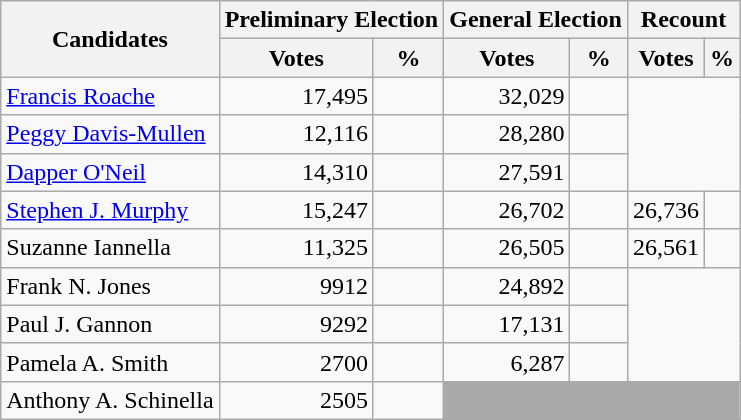<table class=wikitable>
<tr>
<th colspan=1 rowspan=2><strong>Candidates</strong></th>
<th colspan=2><strong>Preliminary Election</strong></th>
<th colspan=2><strong>General Election</strong></th>
<th colspan=2><strong>Recount</strong></th>
</tr>
<tr>
<th>Votes</th>
<th>%</th>
<th>Votes</th>
<th>%</th>
<th>Votes</th>
<th>%</th>
</tr>
<tr>
<td><a href='#'>Francis Roache</a></td>
<td align="right">17,495</td>
<td align="right"></td>
<td align="right">32,029</td>
<td align="right"></td>
</tr>
<tr>
<td><a href='#'>Peggy Davis-Mullen</a></td>
<td align="right">12,116</td>
<td align="right"></td>
<td align="right">28,280</td>
<td align="right"></td>
</tr>
<tr>
<td><a href='#'>Dapper O'Neil</a></td>
<td align="right">14,310</td>
<td align="right"></td>
<td align="right">27,591</td>
<td align="right"></td>
</tr>
<tr>
<td><a href='#'>Stephen J. Murphy</a></td>
<td align="right">15,247</td>
<td align="right"></td>
<td align="right">26,702</td>
<td align="right"></td>
<td align="right">26,736</td>
<td align="right"></td>
</tr>
<tr>
<td>Suzanne Iannella</td>
<td align="right">11,325</td>
<td align="right"></td>
<td align="right">26,505</td>
<td align="right"></td>
<td align="right">26,561</td>
<td align="right"></td>
</tr>
<tr>
<td>Frank N. Jones</td>
<td align="right">9912</td>
<td align="right"></td>
<td align="right">24,892</td>
<td align="right"></td>
</tr>
<tr>
<td>Paul J. Gannon</td>
<td align="right">9292</td>
<td align="right"></td>
<td align="right">17,131</td>
<td align="right"></td>
</tr>
<tr>
<td>Pamela A. Smith</td>
<td align="right">2700</td>
<td align="right"></td>
<td align="right">6,287</td>
<td align="right"></td>
</tr>
<tr>
<td>Anthony A. Schinella</td>
<td align="right">2505</td>
<td align="right"></td>
<td colspan=4 bgcolor=darkgray> </td>
</tr>
</table>
